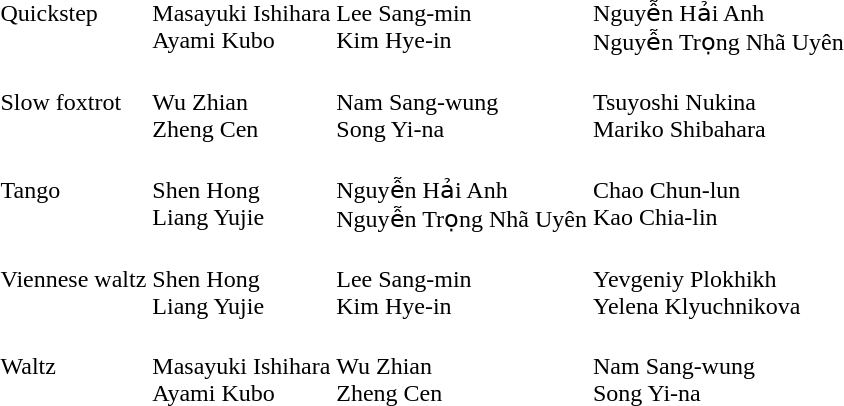<table>
<tr>
<td>Quickstep</td>
<td><br>Masayuki Ishihara<br>Ayami Kubo</td>
<td><br>Lee Sang-min<br>Kim Hye-in</td>
<td><br>Nguyễn Hải Anh<br>Nguyễn Trọng Nhã Uyên</td>
</tr>
<tr>
<td>Slow foxtrot</td>
<td><br>Wu Zhian<br>Zheng Cen</td>
<td><br>Nam Sang-wung<br>Song Yi-na</td>
<td><br>Tsuyoshi Nukina<br>Mariko Shibahara</td>
</tr>
<tr>
<td>Tango</td>
<td><br>Shen Hong<br>Liang Yujie</td>
<td><br>Nguyễn Hải Anh<br>Nguyễn Trọng Nhã Uyên</td>
<td><br>Chao Chun-lun<br>Kao Chia-lin</td>
</tr>
<tr>
<td>Viennese waltz</td>
<td><br>Shen Hong<br>Liang Yujie</td>
<td><br>Lee Sang-min<br>Kim Hye-in</td>
<td><br>Yevgeniy Plokhikh<br>Yelena Klyuchnikova</td>
</tr>
<tr>
<td>Waltz</td>
<td><br>Masayuki Ishihara<br>Ayami Kubo</td>
<td><br>Wu Zhian<br>Zheng Cen</td>
<td><br>Nam Sang-wung<br>Song Yi-na</td>
</tr>
</table>
